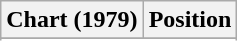<table class="wikitable" border="1">
<tr>
<th>Chart (1979)</th>
<th>Position</th>
</tr>
<tr>
</tr>
<tr>
</tr>
</table>
